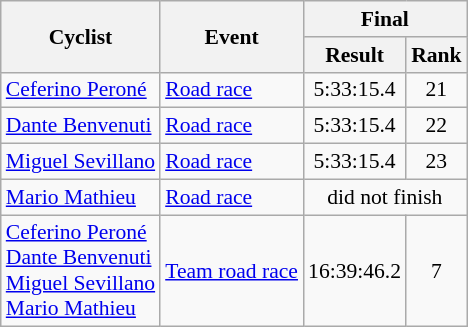<table class=wikitable style="font-size:90%">
<tr>
<th rowspan=2>Cyclist</th>
<th rowspan=2>Event</th>
<th colspan=2>Final</th>
</tr>
<tr>
<th>Result</th>
<th>Rank</th>
</tr>
<tr>
<td><a href='#'>Ceferino Peroné</a></td>
<td><a href='#'>Road race</a></td>
<td align=center>5:33:15.4</td>
<td align=center>21</td>
</tr>
<tr>
<td><a href='#'>Dante Benvenuti</a></td>
<td><a href='#'>Road race</a></td>
<td align=center>5:33:15.4</td>
<td align=center>22</td>
</tr>
<tr>
<td><a href='#'>Miguel Sevillano</a></td>
<td><a href='#'>Road race</a></td>
<td align=center>5:33:15.4</td>
<td align=center>23</td>
</tr>
<tr>
<td><a href='#'>Mario Mathieu</a></td>
<td><a href='#'>Road race</a></td>
<td align=center colspan=2>did not finish</td>
</tr>
<tr>
<td><a href='#'>Ceferino Peroné</a> <br> <a href='#'>Dante Benvenuti</a> <br> <a href='#'>Miguel Sevillano</a> <br> <a href='#'>Mario Mathieu</a></td>
<td><a href='#'>Team road race</a></td>
<td align=center>16:39:46.2</td>
<td align=center>7</td>
</tr>
</table>
